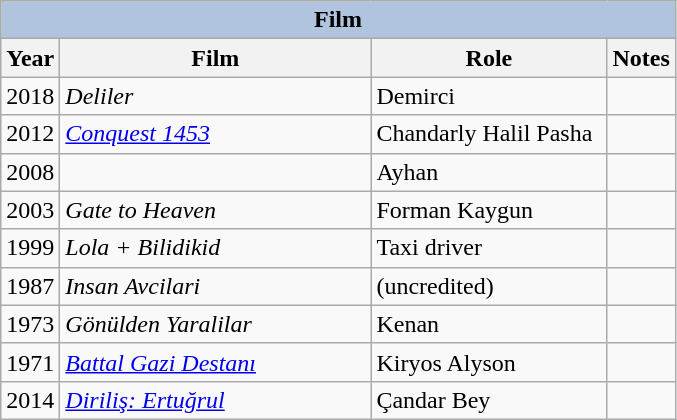<table class="wikitable">
<tr>
<th colspan="4" style="background: LightSteelBlue;">Film</th>
</tr>
<tr>
<th>Year</th>
<th width="200">Film</th>
<th width="150">Role</th>
<th>Notes</th>
</tr>
<tr>
<td>2018</td>
<td><em>Deliler</em></td>
<td>Demirci</td>
<td></td>
</tr>
<tr>
<td>2012</td>
<td><em><a href='#'>Conquest 1453</a></em></td>
<td>Chandarly Halil Pasha</td>
<td></td>
</tr>
<tr>
<td>2008</td>
<td><em></em></td>
<td>Ayhan</td>
<td></td>
</tr>
<tr>
<td>2003</td>
<td><em>Gate to Heaven</em></td>
<td>Forman Kaygun</td>
<td></td>
</tr>
<tr>
<td>1999</td>
<td><em>Lola + Bilidikid</em></td>
<td>Taxi driver</td>
<td></td>
</tr>
<tr>
<td>1987</td>
<td><em>Insan Avcilari </em></td>
<td>(uncredited)</td>
<td></td>
</tr>
<tr>
<td>1973</td>
<td><em>Gönülden Yaralilar</em></td>
<td>Kenan</td>
<td></td>
</tr>
<tr>
<td>1971</td>
<td><em><a href='#'>Battal Gazi Destanı</a></em></td>
<td>Kiryos Alyson</td>
<td></td>
</tr>
<tr>
<td>2014</td>
<td><em><a href='#'>Diriliş: Ertuğrul</a></em></td>
<td>Çandar Bey</td>
<td></td>
</tr>
</table>
